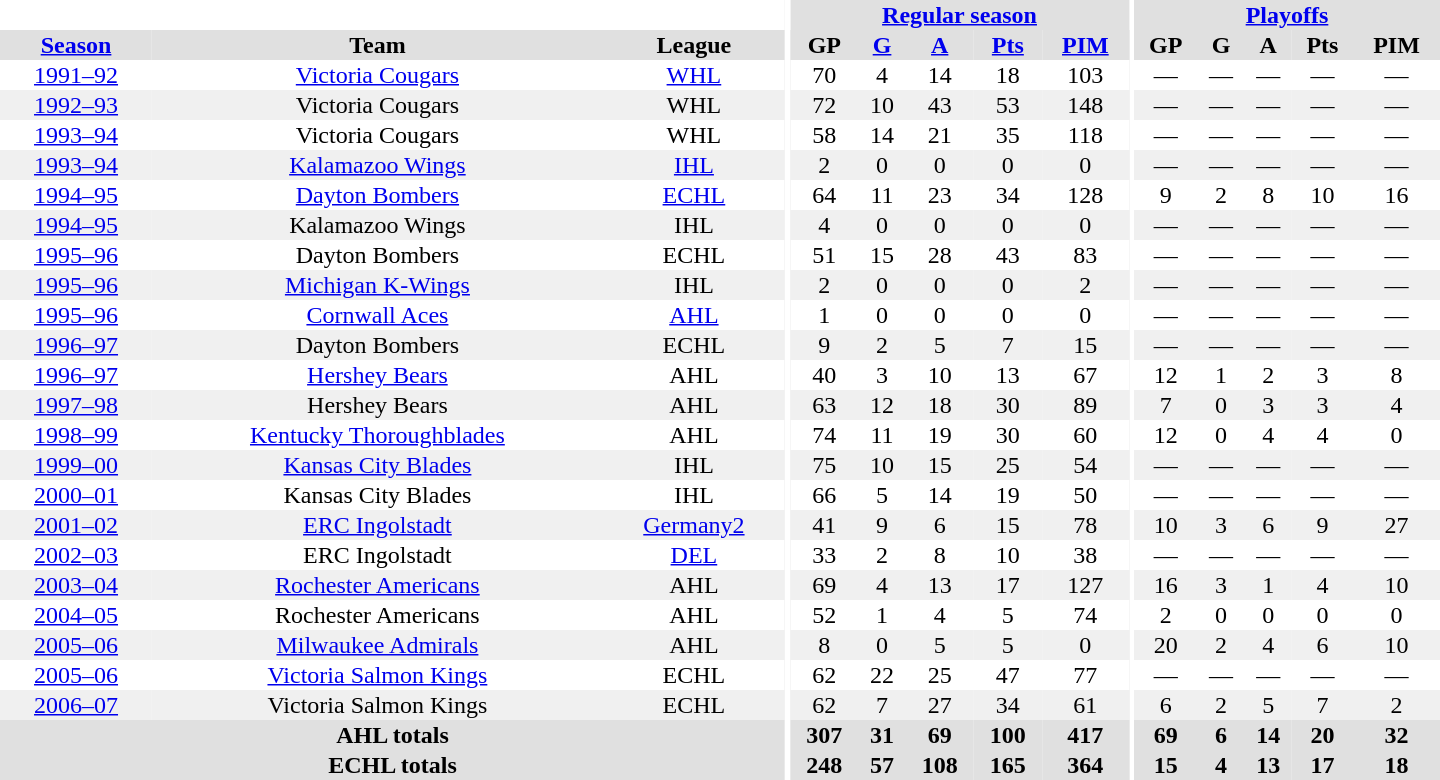<table border="0" cellpadding="1" cellspacing="0" style="text-align:center; width:60em">
<tr bgcolor="#e0e0e0">
<th colspan="3" bgcolor="#ffffff"></th>
<th rowspan="99" bgcolor="#ffffff"></th>
<th colspan="5"><a href='#'>Regular season</a></th>
<th rowspan="99" bgcolor="#ffffff"></th>
<th colspan="5"><a href='#'>Playoffs</a></th>
</tr>
<tr bgcolor="#e0e0e0">
<th><a href='#'>Season</a></th>
<th>Team</th>
<th>League</th>
<th>GP</th>
<th><a href='#'>G</a></th>
<th><a href='#'>A</a></th>
<th><a href='#'>Pts</a></th>
<th><a href='#'>PIM</a></th>
<th>GP</th>
<th>G</th>
<th>A</th>
<th>Pts</th>
<th>PIM</th>
</tr>
<tr>
<td><a href='#'>1991–92</a></td>
<td><a href='#'>Victoria Cougars</a></td>
<td><a href='#'>WHL</a></td>
<td>70</td>
<td>4</td>
<td>14</td>
<td>18</td>
<td>103</td>
<td>—</td>
<td>—</td>
<td>—</td>
<td>—</td>
<td>—</td>
</tr>
<tr bgcolor="#f0f0f0">
<td><a href='#'>1992–93</a></td>
<td>Victoria Cougars</td>
<td>WHL</td>
<td>72</td>
<td>10</td>
<td>43</td>
<td>53</td>
<td>148</td>
<td>—</td>
<td>—</td>
<td>—</td>
<td>—</td>
<td>—</td>
</tr>
<tr>
<td><a href='#'>1993–94</a></td>
<td>Victoria Cougars</td>
<td>WHL</td>
<td>58</td>
<td>14</td>
<td>21</td>
<td>35</td>
<td>118</td>
<td>—</td>
<td>—</td>
<td>—</td>
<td>—</td>
<td>—</td>
</tr>
<tr bgcolor="#f0f0f0">
<td><a href='#'>1993–94</a></td>
<td><a href='#'>Kalamazoo Wings</a></td>
<td><a href='#'>IHL</a></td>
<td>2</td>
<td>0</td>
<td>0</td>
<td>0</td>
<td>0</td>
<td>—</td>
<td>—</td>
<td>—</td>
<td>—</td>
<td>—</td>
</tr>
<tr>
<td><a href='#'>1994–95</a></td>
<td><a href='#'>Dayton Bombers</a></td>
<td><a href='#'>ECHL</a></td>
<td>64</td>
<td>11</td>
<td>23</td>
<td>34</td>
<td>128</td>
<td>9</td>
<td>2</td>
<td>8</td>
<td>10</td>
<td>16</td>
</tr>
<tr bgcolor="#f0f0f0">
<td><a href='#'>1994–95</a></td>
<td>Kalamazoo Wings</td>
<td>IHL</td>
<td>4</td>
<td>0</td>
<td>0</td>
<td>0</td>
<td>0</td>
<td>—</td>
<td>—</td>
<td>—</td>
<td>—</td>
<td>—</td>
</tr>
<tr>
<td><a href='#'>1995–96</a></td>
<td>Dayton Bombers</td>
<td>ECHL</td>
<td>51</td>
<td>15</td>
<td>28</td>
<td>43</td>
<td>83</td>
<td>—</td>
<td>—</td>
<td>—</td>
<td>—</td>
<td>—</td>
</tr>
<tr bgcolor="#f0f0f0">
<td><a href='#'>1995–96</a></td>
<td><a href='#'>Michigan K-Wings</a></td>
<td>IHL</td>
<td>2</td>
<td>0</td>
<td>0</td>
<td>0</td>
<td>2</td>
<td>—</td>
<td>—</td>
<td>—</td>
<td>—</td>
<td>—</td>
</tr>
<tr>
<td><a href='#'>1995–96</a></td>
<td><a href='#'>Cornwall Aces</a></td>
<td><a href='#'>AHL</a></td>
<td>1</td>
<td>0</td>
<td>0</td>
<td>0</td>
<td>0</td>
<td>—</td>
<td>—</td>
<td>—</td>
<td>—</td>
<td>—</td>
</tr>
<tr bgcolor="#f0f0f0">
<td><a href='#'>1996–97</a></td>
<td>Dayton Bombers</td>
<td>ECHL</td>
<td>9</td>
<td>2</td>
<td>5</td>
<td>7</td>
<td>15</td>
<td>—</td>
<td>—</td>
<td>—</td>
<td>—</td>
<td>—</td>
</tr>
<tr>
<td><a href='#'>1996–97</a></td>
<td><a href='#'>Hershey Bears</a></td>
<td>AHL</td>
<td>40</td>
<td>3</td>
<td>10</td>
<td>13</td>
<td>67</td>
<td>12</td>
<td>1</td>
<td>2</td>
<td>3</td>
<td>8</td>
</tr>
<tr bgcolor="#f0f0f0">
<td><a href='#'>1997–98</a></td>
<td>Hershey Bears</td>
<td>AHL</td>
<td>63</td>
<td>12</td>
<td>18</td>
<td>30</td>
<td>89</td>
<td>7</td>
<td>0</td>
<td>3</td>
<td>3</td>
<td>4</td>
</tr>
<tr>
<td><a href='#'>1998–99</a></td>
<td><a href='#'>Kentucky Thoroughblades</a></td>
<td>AHL</td>
<td>74</td>
<td>11</td>
<td>19</td>
<td>30</td>
<td>60</td>
<td>12</td>
<td>0</td>
<td>4</td>
<td>4</td>
<td>0</td>
</tr>
<tr bgcolor="#f0f0f0">
<td><a href='#'>1999–00</a></td>
<td><a href='#'>Kansas City Blades</a></td>
<td>IHL</td>
<td>75</td>
<td>10</td>
<td>15</td>
<td>25</td>
<td>54</td>
<td>—</td>
<td>—</td>
<td>—</td>
<td>—</td>
<td>—</td>
</tr>
<tr>
<td><a href='#'>2000–01</a></td>
<td>Kansas City Blades</td>
<td>IHL</td>
<td>66</td>
<td>5</td>
<td>14</td>
<td>19</td>
<td>50</td>
<td>—</td>
<td>—</td>
<td>—</td>
<td>—</td>
<td>—</td>
</tr>
<tr bgcolor="#f0f0f0">
<td><a href='#'>2001–02</a></td>
<td><a href='#'>ERC Ingolstadt</a></td>
<td><a href='#'>Germany2</a></td>
<td>41</td>
<td>9</td>
<td>6</td>
<td>15</td>
<td>78</td>
<td>10</td>
<td>3</td>
<td>6</td>
<td>9</td>
<td>27</td>
</tr>
<tr>
<td><a href='#'>2002–03</a></td>
<td>ERC Ingolstadt</td>
<td><a href='#'>DEL</a></td>
<td>33</td>
<td>2</td>
<td>8</td>
<td>10</td>
<td>38</td>
<td>—</td>
<td>—</td>
<td>—</td>
<td>—</td>
<td>—</td>
</tr>
<tr bgcolor="#f0f0f0">
<td><a href='#'>2003–04</a></td>
<td><a href='#'>Rochester Americans</a></td>
<td>AHL</td>
<td>69</td>
<td>4</td>
<td>13</td>
<td>17</td>
<td>127</td>
<td>16</td>
<td>3</td>
<td>1</td>
<td>4</td>
<td>10</td>
</tr>
<tr>
<td><a href='#'>2004–05</a></td>
<td>Rochester Americans</td>
<td>AHL</td>
<td>52</td>
<td>1</td>
<td>4</td>
<td>5</td>
<td>74</td>
<td>2</td>
<td>0</td>
<td>0</td>
<td>0</td>
<td>0</td>
</tr>
<tr bgcolor="#f0f0f0">
<td><a href='#'>2005–06</a></td>
<td><a href='#'>Milwaukee Admirals</a></td>
<td>AHL</td>
<td>8</td>
<td>0</td>
<td>5</td>
<td>5</td>
<td>0</td>
<td>20</td>
<td>2</td>
<td>4</td>
<td>6</td>
<td>10</td>
</tr>
<tr>
<td><a href='#'>2005–06</a></td>
<td><a href='#'>Victoria Salmon Kings</a></td>
<td>ECHL</td>
<td>62</td>
<td>22</td>
<td>25</td>
<td>47</td>
<td>77</td>
<td>—</td>
<td>—</td>
<td>—</td>
<td>—</td>
<td>—</td>
</tr>
<tr bgcolor="#f0f0f0">
<td><a href='#'>2006–07</a></td>
<td>Victoria Salmon Kings</td>
<td>ECHL</td>
<td>62</td>
<td>7</td>
<td>27</td>
<td>34</td>
<td>61</td>
<td>6</td>
<td>2</td>
<td>5</td>
<td>7</td>
<td>2</td>
</tr>
<tr>
</tr>
<tr ALIGN="center" bgcolor="#e0e0e0">
<th colspan="3">AHL totals</th>
<th ALIGN="center">307</th>
<th ALIGN="center">31</th>
<th ALIGN="center">69</th>
<th ALIGN="center">100</th>
<th ALIGN="center">417</th>
<th ALIGN="center">69</th>
<th ALIGN="center">6</th>
<th ALIGN="center">14</th>
<th ALIGN="center">20</th>
<th ALIGN="center">32</th>
</tr>
<tr>
</tr>
<tr ALIGN="center" bgcolor="#e0e0e0">
<th colspan="3">ECHL totals</th>
<th ALIGN="center">248</th>
<th ALIGN="center">57</th>
<th ALIGN="center">108</th>
<th ALIGN="center">165</th>
<th ALIGN="center">364</th>
<th ALIGN="center">15</th>
<th ALIGN="center">4</th>
<th ALIGN="center">13</th>
<th ALIGN="center">17</th>
<th ALIGN="center">18</th>
</tr>
</table>
